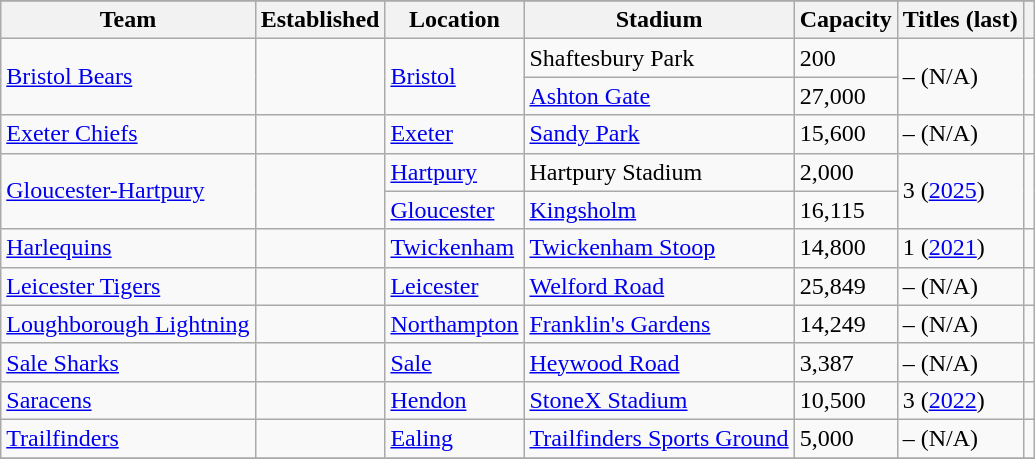<table class="wikitable sortable">
<tr>
</tr>
<tr>
<th>Team</th>
<th>Established</th>
<th>Location</th>
<th>Stadium</th>
<th>Capacity</th>
<th>Titles (last)</th>
<th></th>
</tr>
<tr>
<td rowspan="2"><a href='#'>Bristol Bears</a></td>
<td rowspan="2"></td>
<td rowspan="2"><a href='#'>Bristol</a></td>
<td>Shaftesbury Park</td>
<td>200</td>
<td rowspan="2">– (N/A)</td>
<td rowspan="2" align="center"></td>
</tr>
<tr>
<td><a href='#'>Ashton Gate</a></td>
<td>27,000</td>
</tr>
<tr>
<td><a href='#'>Exeter Chiefs</a></td>
<td></td>
<td><a href='#'>Exeter</a></td>
<td><a href='#'>Sandy Park</a></td>
<td>15,600</td>
<td>– (N/A)</td>
<td align="center"></td>
</tr>
<tr>
<td rowspan="2"><a href='#'>Gloucester-Hartpury</a></td>
<td rowspan="2"></td>
<td><a href='#'>Hartpury</a></td>
<td>Hartpury Stadium</td>
<td>2,000</td>
<td rowspan="2">3 (<a href='#'>2025</a>)</td>
<td rowspan="2" align="center"></td>
</tr>
<tr>
<td><a href='#'>Gloucester</a></td>
<td><a href='#'>Kingsholm</a></td>
<td>16,115</td>
</tr>
<tr>
<td><a href='#'>Harlequins</a></td>
<td></td>
<td><a href='#'>Twickenham</a> </td>
<td><a href='#'>Twickenham Stoop</a></td>
<td>14,800</td>
<td>1 (<a href='#'>2021</a>)</td>
<td align="center"></td>
</tr>
<tr>
<td><a href='#'>Leicester Tigers</a></td>
<td></td>
<td><a href='#'>Leicester</a></td>
<td><a href='#'>Welford Road</a></td>
<td>25,849</td>
<td>– (N/A)</td>
<td align="center"></td>
</tr>
<tr>
<td><a href='#'>Loughborough Lightning</a></td>
<td></td>
<td><a href='#'>Northampton</a></td>
<td><a href='#'>Franklin's Gardens</a></td>
<td>14,249</td>
<td>– (N/A)</td>
<td align="center"></td>
</tr>
<tr>
<td><a href='#'>Sale Sharks</a></td>
<td></td>
<td><a href='#'>Sale</a> </td>
<td><a href='#'>Heywood Road</a></td>
<td>3,387</td>
<td>– (N/A)</td>
<td align="center"></td>
</tr>
<tr>
<td><a href='#'>Saracens</a></td>
<td></td>
<td><a href='#'>Hendon</a> </td>
<td><a href='#'>StoneX Stadium</a></td>
<td>10,500</td>
<td>3 (<a href='#'>2022</a>)</td>
<td align="center"></td>
</tr>
<tr>
<td><a href='#'>Trailfinders</a></td>
<td></td>
<td><a href='#'>Ealing</a> </td>
<td><a href='#'>Trailfinders Sports Ground</a></td>
<td>5,000</td>
<td>– (N/A)</td>
<td align="center"></td>
</tr>
<tr>
</tr>
</table>
